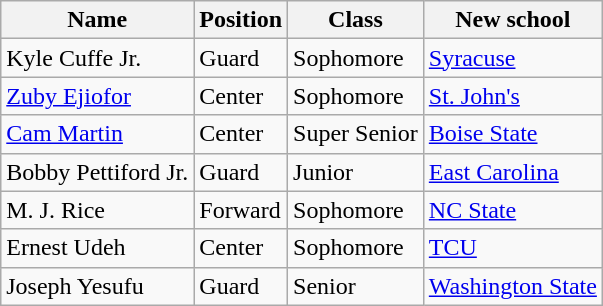<table class="wikitable">
<tr>
<th>Name</th>
<th>Position</th>
<th>Class</th>
<th>New school</th>
</tr>
<tr>
<td>Kyle Cuffe Jr.</td>
<td>Guard</td>
<td>Sophomore</td>
<td><a href='#'>Syracuse</a></td>
</tr>
<tr>
<td><a href='#'>Zuby Ejiofor</a></td>
<td>Center</td>
<td>Sophomore</td>
<td><a href='#'>St. John's</a></td>
</tr>
<tr>
<td><a href='#'>Cam Martin</a></td>
<td>Center</td>
<td>Super Senior</td>
<td><a href='#'>Boise State</a></td>
</tr>
<tr>
<td>Bobby Pettiford Jr.</td>
<td>Guard</td>
<td>Junior</td>
<td><a href='#'>East Carolina</a></td>
</tr>
<tr>
<td>M. J. Rice</td>
<td>Forward</td>
<td>Sophomore</td>
<td><a href='#'>NC State</a></td>
</tr>
<tr>
<td>Ernest Udeh</td>
<td>Center</td>
<td>Sophomore</td>
<td><a href='#'>TCU</a></td>
</tr>
<tr>
<td>Joseph Yesufu</td>
<td>Guard</td>
<td>Senior</td>
<td><a href='#'>Washington State</a></td>
</tr>
</table>
